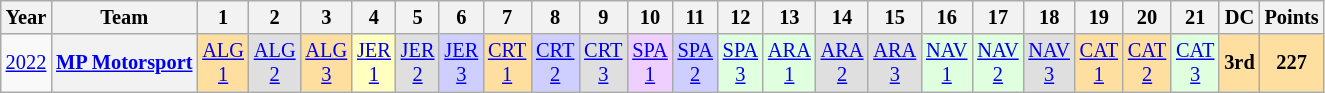<table class="wikitable" style="text-align:center; font-size:85%">
<tr>
<th>Year</th>
<th>Team</th>
<th>1</th>
<th>2</th>
<th>3</th>
<th>4</th>
<th>5</th>
<th>6</th>
<th>7</th>
<th>8</th>
<th>9</th>
<th>10</th>
<th>11</th>
<th>12</th>
<th>13</th>
<th>14</th>
<th>15</th>
<th>16</th>
<th>17</th>
<th>18</th>
<th>19</th>
<th>20</th>
<th>21</th>
<th>DC</th>
<th>Points</th>
</tr>
<tr>
<td><a href='#'>2022</a></td>
<th nowrap><a href='#'>MP Motorsport</a></th>
<td style="background:#FFDF9F;"><a href='#'>ALG<br>1</a><br></td>
<td style="background:#DFDFDF;"><a href='#'>ALG<br>2</a><br></td>
<td style="background:#FFDF9F;"><a href='#'>ALG<br>3</a><br></td>
<td style="background:#FFFFBF;"><a href='#'>JER<br>1</a><br></td>
<td style="background:#DFDFDF;"><a href='#'>JER<br>2</a><br></td>
<td style="background:#CFCFFF;"><a href='#'>JER<br>3</a><br></td>
<td style="background:#FFDF9F;"><a href='#'>CRT<br>1</a><br></td>
<td style="background:#CFCFFF;"><a href='#'>CRT<br>2</a><br></td>
<td style="background:#DFDFDF;"><a href='#'>CRT<br>3</a><br></td>
<td style="background:#EFCFFF;"><a href='#'>SPA<br>1</a><br></td>
<td style="background:#CFCFFF;"><a href='#'>SPA<br>2</a><br></td>
<td style="background:#DFFFDF;"><a href='#'>SPA<br>3</a><br></td>
<td style="background:#DFFFDF;"><a href='#'>ARA<br>1</a><br></td>
<td style="background:#DFDFDF;"><a href='#'>ARA<br>2</a><br></td>
<td style="background:#DFDFDF;"><a href='#'>ARA<br>3</a><br></td>
<td style="background:#DFFFDF;"><a href='#'>NAV<br>1</a><br></td>
<td style="background:#DFFFDF;"><a href='#'>NAV<br>2</a><br></td>
<td style="background:#DFDFDF;"><a href='#'>NAV<br>3</a><br></td>
<td style="background:#FFDF9F;"><a href='#'>CAT<br>1</a><br></td>
<td style="background:#FFDF9F;"><a href='#'>CAT<br>2</a><br></td>
<td style="background:#DFFFDF;"><a href='#'>CAT<br>3</a><br></td>
<th style="background:#FFDF9F;">3rd</th>
<th style="background:#FFDF9F;">227</th>
</tr>
</table>
